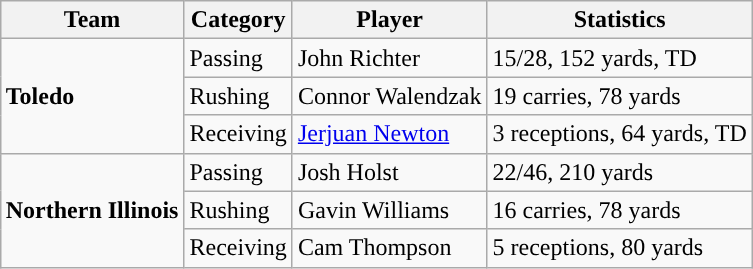<table class="wikitable" style="float: right;">
<tr>
<th>Team</th>
<th>Category</th>
<th>Player</th>
<th>Statistics</th>
</tr>
<tr>
<td rowspan=3><strong>Toledo</strong></td>
<td>Passing</td>
<td>John Richter</td>
<td>15/28, 152 yards, TD</td>
</tr>
<tr>
<td>Rushing</td>
<td>Connor Walendzak</td>
<td>19 carries, 78 yards</td>
</tr>
<tr>
<td>Receiving</td>
<td><a href='#'>Jerjuan Newton</a></td>
<td>3 receptions, 64 yards, TD</td>
</tr>
<tr>
<td rowspan=3><strong>Northern Illinois</strong></td>
<td>Passing</td>
<td>Josh Holst</td>
<td>22/46, 210 yards</td>
</tr>
<tr>
<td>Rushing</td>
<td>Gavin Williams</td>
<td>16 carries, 78 yards</td>
</tr>
<tr>
<td>Receiving</td>
<td>Cam Thompson</td>
<td>5 receptions, 80 yards</td>
</tr>
</table>
